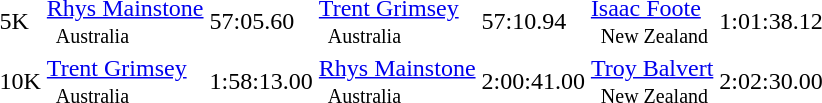<table>
<tr>
<td>5K</td>
<td><a href='#'>Rhys Mainstone</a> <small><br>   Australia </small></td>
<td>57:05.60</td>
<td><a href='#'>Trent Grimsey</a> <small><br>   Australia </small></td>
<td>57:10.94</td>
<td><a href='#'>Isaac Foote</a> <small><br>   New Zealand </small></td>
<td>1:01:38.12</td>
</tr>
<tr>
<td>10K</td>
<td><a href='#'>Trent Grimsey</a> <small><br>   Australia </small></td>
<td>1:58:13.00</td>
<td><a href='#'>Rhys Mainstone</a> <small><br>   Australia </small></td>
<td>2:00:41.00</td>
<td><a href='#'>Troy Balvert</a> <small><br>   New Zealand </small></td>
<td>2:02:30.00</td>
</tr>
<tr>
</tr>
</table>
